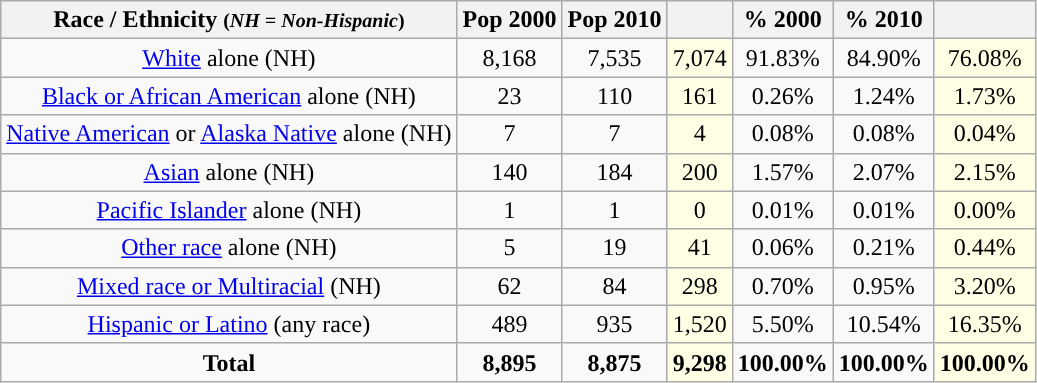<table class="wikitable" style="text-align:center;">
<tr>
<th>Race / Ethnicity <small>(<em>NH = Non-Hispanic</em>)</small></th>
<th>Pop 2000</th>
<th>Pop 2010</th>
<th></th>
<th>% 2000</th>
<th>% 2010</th>
<th></th>
</tr>
<tr>
<td><a href='#'>White</a> alone (NH)</td>
<td>8,168</td>
<td>7,535</td>
<td style='background: #ffffe6;'>7,074</td>
<td>91.83%</td>
<td>84.90%</td>
<td style='background: #ffffe6;'>76.08%</td>
</tr>
<tr>
<td><a href='#'>Black or African American</a> alone (NH)</td>
<td>23</td>
<td>110</td>
<td style='background: #ffffe6;'>161</td>
<td>0.26%</td>
<td>1.24%</td>
<td style='background: #ffffe6;'>1.73%</td>
</tr>
<tr>
<td><a href='#'>Native American</a> or <a href='#'>Alaska Native</a> alone (NH)</td>
<td>7</td>
<td>7</td>
<td style='background: #ffffe6;'>4</td>
<td>0.08%</td>
<td>0.08%</td>
<td style='background: #ffffe6;'>0.04%</td>
</tr>
<tr>
<td><a href='#'>Asian</a> alone (NH)</td>
<td>140</td>
<td>184</td>
<td style='background: #ffffe6;'>200</td>
<td>1.57%</td>
<td>2.07%</td>
<td style='background: #ffffe6;'>2.15%</td>
</tr>
<tr>
<td><a href='#'>Pacific Islander</a> alone (NH)</td>
<td>1</td>
<td>1</td>
<td style='background: #ffffe6;'>0</td>
<td>0.01%</td>
<td>0.01%</td>
<td style='background: #ffffe6;'>0.00%</td>
</tr>
<tr>
<td><a href='#'>Other race</a> alone (NH)</td>
<td>5</td>
<td>19</td>
<td style='background: #ffffe6;'>41</td>
<td>0.06%</td>
<td>0.21%</td>
<td style='background: #ffffe6;'>0.44%</td>
</tr>
<tr>
<td><a href='#'>Mixed race or Multiracial</a> (NH)</td>
<td>62</td>
<td>84</td>
<td style='background: #ffffe6;'>298</td>
<td>0.70%</td>
<td>0.95%</td>
<td style='background: #ffffe6;'>3.20%</td>
</tr>
<tr>
<td><a href='#'>Hispanic or Latino</a> (any race)</td>
<td>489</td>
<td>935</td>
<td style='background: #ffffe6;'>1,520</td>
<td>5.50%</td>
<td>10.54%</td>
<td style='background: #ffffe6;'>16.35%</td>
</tr>
<tr>
<td><strong>Total</strong></td>
<td><strong>8,895</strong></td>
<td><strong>8,875</strong></td>
<td style='background: #ffffe6;'><strong>9,298</strong></td>
<td><strong>100.00%</strong></td>
<td><strong>100.00%</strong></td>
<td style='background: #ffffe6;'><strong>100.00%</strong></td>
</tr>
</table>
